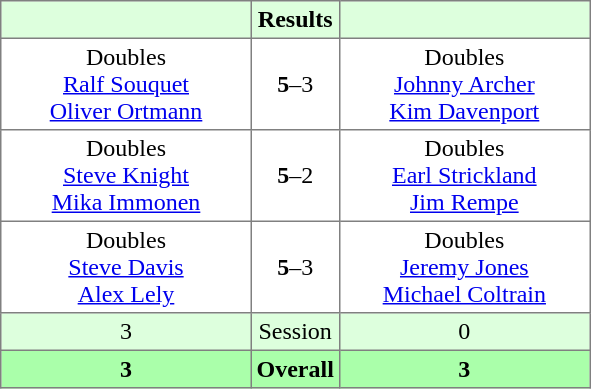<table border="1" cellpadding="3" style="border-collapse: collapse;">
<tr bgcolor="#ddffdd">
<th width="160"></th>
<th>Results</th>
<th width="160"></th>
</tr>
<tr>
<td align="center">Doubles<br><a href='#'>Ralf Souquet</a><br><a href='#'>Oliver Ortmann</a></td>
<td align="center"><strong>5</strong>–3</td>
<td align="center">Doubles<br><a href='#'>Johnny Archer</a><br><a href='#'>Kim Davenport</a></td>
</tr>
<tr>
<td align="center">Doubles<br><a href='#'>Steve Knight</a><br><a href='#'>Mika Immonen</a></td>
<td align="center"><strong>5</strong>–2</td>
<td align="center">Doubles<br><a href='#'>Earl Strickland</a><br><a href='#'>Jim Rempe</a></td>
</tr>
<tr>
<td align="center">Doubles<br><a href='#'>Steve Davis</a><br><a href='#'>Alex Lely</a></td>
<td align="center"><strong>5</strong>–3</td>
<td align="center">Doubles<br><a href='#'>Jeremy Jones</a><br><a href='#'>Michael Coltrain</a></td>
</tr>
<tr bgcolor="#ddffdd">
<td align="center">3</td>
<td align="center">Session</td>
<td align="center">0</td>
</tr>
<tr bgcolor="#aaffaa">
<th align="center">3</th>
<th align="center">Overall</th>
<th align="center">3</th>
</tr>
</table>
